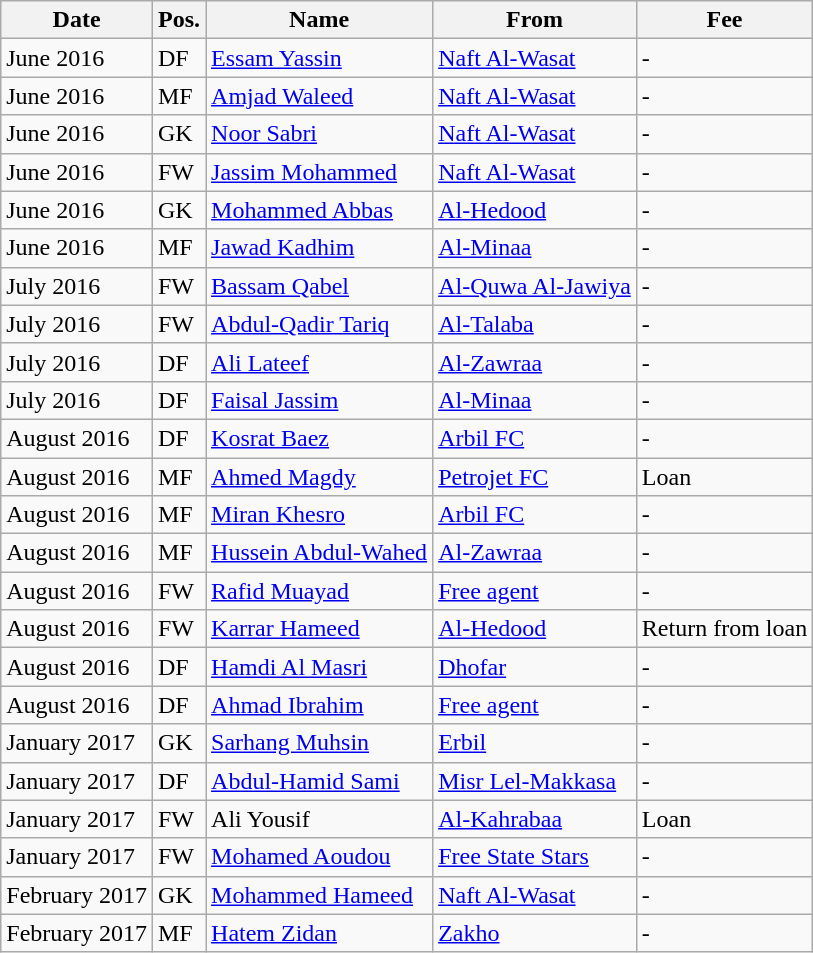<table class="wikitable">
<tr>
<th>Date</th>
<th>Pos.</th>
<th>Name</th>
<th>From</th>
<th>Fee</th>
</tr>
<tr>
<td>June 2016</td>
<td>DF</td>
<td> <a href='#'>Essam Yassin</a></td>
<td> <a href='#'>Naft Al-Wasat</a></td>
<td>-</td>
</tr>
<tr>
<td>June 2016</td>
<td>MF</td>
<td> <a href='#'>Amjad Waleed</a></td>
<td> <a href='#'>Naft Al-Wasat</a></td>
<td>-</td>
</tr>
<tr>
<td>June 2016</td>
<td>GK</td>
<td> <a href='#'>Noor Sabri</a></td>
<td> <a href='#'>Naft Al-Wasat</a></td>
<td>-</td>
</tr>
<tr>
<td>June 2016</td>
<td>FW</td>
<td> <a href='#'>Jassim Mohammed</a></td>
<td> <a href='#'>Naft Al-Wasat</a></td>
<td>-</td>
</tr>
<tr>
<td>June 2016</td>
<td>GK</td>
<td> <a href='#'>Mohammed Abbas</a></td>
<td> <a href='#'>Al-Hedood</a></td>
<td>-</td>
</tr>
<tr>
<td>June 2016</td>
<td>MF</td>
<td> <a href='#'>Jawad Kadhim</a></td>
<td> <a href='#'>Al-Minaa</a></td>
<td>-</td>
</tr>
<tr>
<td>July 2016</td>
<td>FW</td>
<td> <a href='#'>Bassam Qabel</a></td>
<td> <a href='#'>Al-Quwa Al-Jawiya</a></td>
<td>-</td>
</tr>
<tr>
<td>July 2016</td>
<td>FW</td>
<td> <a href='#'>Abdul-Qadir Tariq</a></td>
<td> <a href='#'>Al-Talaba</a></td>
<td>-</td>
</tr>
<tr>
<td>July 2016</td>
<td>DF</td>
<td> <a href='#'>Ali Lateef</a></td>
<td> <a href='#'>Al-Zawraa</a></td>
<td>-</td>
</tr>
<tr>
<td>July 2016</td>
<td>DF</td>
<td> <a href='#'>Faisal Jassim</a></td>
<td> <a href='#'>Al-Minaa</a></td>
<td>-</td>
</tr>
<tr>
<td>August 2016</td>
<td>DF</td>
<td> <a href='#'>Kosrat Baez</a></td>
<td> <a href='#'>Arbil FC</a></td>
<td>-</td>
</tr>
<tr>
<td>August 2016</td>
<td>MF</td>
<td> <a href='#'>Ahmed Magdy</a></td>
<td> <a href='#'>Petrojet FC</a></td>
<td>Loan</td>
</tr>
<tr>
<td>August 2016</td>
<td>MF</td>
<td> <a href='#'>Miran Khesro</a></td>
<td> <a href='#'>Arbil FC</a></td>
<td>-</td>
</tr>
<tr>
<td>August 2016</td>
<td>MF</td>
<td> <a href='#'>Hussein Abdul-Wahed</a></td>
<td> <a href='#'>Al-Zawraa</a></td>
<td>-</td>
</tr>
<tr>
<td>August 2016</td>
<td>FW</td>
<td> <a href='#'>Rafid Muayad</a></td>
<td><a href='#'>Free agent</a></td>
<td>-</td>
</tr>
<tr>
<td>August 2016</td>
<td>FW</td>
<td> <a href='#'>Karrar Hameed</a></td>
<td> <a href='#'>Al-Hedood</a></td>
<td>Return from loan</td>
</tr>
<tr>
<td>August 2016</td>
<td>DF</td>
<td> <a href='#'>Hamdi Al Masri</a></td>
<td> <a href='#'>Dhofar</a></td>
<td>-</td>
</tr>
<tr>
<td>August 2016</td>
<td>DF</td>
<td> <a href='#'>Ahmad Ibrahim</a></td>
<td><a href='#'>Free agent</a></td>
<td>-</td>
</tr>
<tr>
<td>January 2017</td>
<td>GK</td>
<td> <a href='#'>Sarhang Muhsin</a></td>
<td> <a href='#'>Erbil</a></td>
<td>-</td>
</tr>
<tr>
<td>January 2017</td>
<td>DF</td>
<td> <a href='#'>Abdul-Hamid Sami</a></td>
<td> <a href='#'>Misr Lel-Makkasa</a></td>
<td>-</td>
</tr>
<tr>
<td>January 2017</td>
<td>FW</td>
<td> Ali Yousif</td>
<td> <a href='#'>Al-Kahrabaa</a></td>
<td>Loan</td>
</tr>
<tr>
<td>January 2017</td>
<td>FW</td>
<td> <a href='#'>Mohamed Aoudou</a></td>
<td> <a href='#'>Free State Stars</a></td>
<td>-</td>
</tr>
<tr>
<td>February 2017</td>
<td>GK</td>
<td> <a href='#'>Mohammed Hameed</a></td>
<td> <a href='#'>Naft Al-Wasat</a></td>
<td>-</td>
</tr>
<tr>
<td>February 2017</td>
<td>MF</td>
<td> <a href='#'>Hatem Zidan</a></td>
<td> <a href='#'>Zakho</a></td>
<td>-</td>
</tr>
</table>
